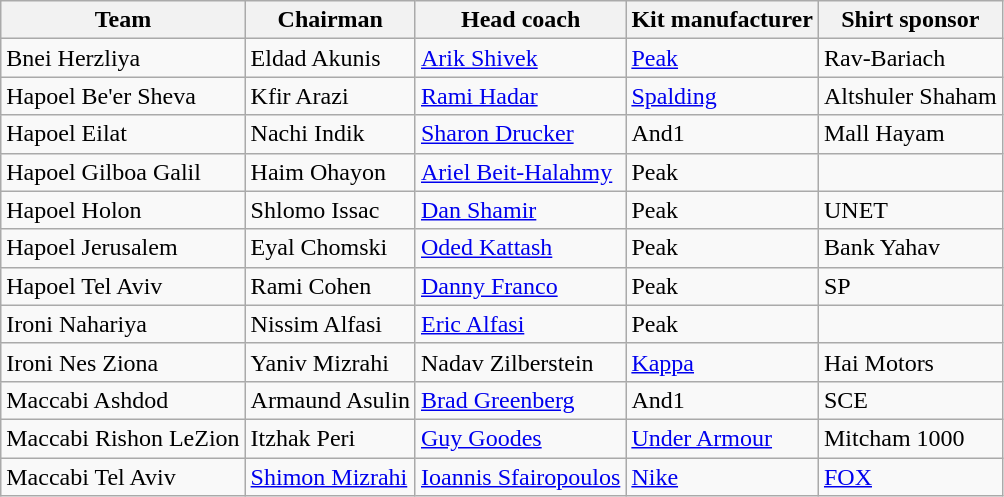<table class="wikitable sortable" style="text-align: left;">
<tr>
<th>Team</th>
<th>Chairman</th>
<th>Head coach</th>
<th>Kit manufacturer</th>
<th>Shirt sponsor</th>
</tr>
<tr>
<td>Bnei Herzliya</td>
<td> Eldad Akunis</td>
<td> <a href='#'>Arik Shivek</a></td>
<td><a href='#'>Peak</a></td>
<td>Rav-Bariach</td>
</tr>
<tr>
<td>Hapoel Be'er Sheva</td>
<td> Kfir Arazi</td>
<td> <a href='#'>Rami Hadar</a></td>
<td><a href='#'>Spalding</a></td>
<td>Altshuler Shaham</td>
</tr>
<tr>
<td>Hapoel Eilat</td>
<td> Nachi Indik</td>
<td> <a href='#'>Sharon Drucker</a></td>
<td>And1</td>
<td>Mall Hayam</td>
</tr>
<tr>
<td>Hapoel Gilboa Galil</td>
<td> Haim Ohayon</td>
<td> <a href='#'>Ariel Beit-Halahmy</a></td>
<td>Peak</td>
<td></td>
</tr>
<tr>
<td>Hapoel Holon</td>
<td> Shlomo Issac</td>
<td> <a href='#'>Dan Shamir</a></td>
<td>Peak</td>
<td>UNET</td>
</tr>
<tr>
<td>Hapoel Jerusalem</td>
<td> Eyal Chomski</td>
<td> <a href='#'>Oded Kattash</a></td>
<td>Peak</td>
<td>Bank Yahav</td>
</tr>
<tr>
<td>Hapoel Tel Aviv</td>
<td> Rami Cohen</td>
<td> <a href='#'>Danny Franco</a></td>
<td>Peak</td>
<td>SP</td>
</tr>
<tr>
<td>Ironi Nahariya</td>
<td> Nissim Alfasi</td>
<td> <a href='#'>Eric Alfasi</a></td>
<td>Peak</td>
<td></td>
</tr>
<tr>
<td>Ironi Nes Ziona</td>
<td> Yaniv Mizrahi</td>
<td> Nadav Zilberstein</td>
<td><a href='#'>Kappa</a></td>
<td>Hai Motors</td>
</tr>
<tr>
<td>Maccabi Ashdod</td>
<td> Armaund Asulin</td>
<td> <a href='#'>Brad Greenberg</a></td>
<td>And1</td>
<td>SCE</td>
</tr>
<tr>
<td>Maccabi Rishon LeZion</td>
<td> Itzhak Peri</td>
<td> <a href='#'>Guy Goodes</a></td>
<td><a href='#'>Under Armour</a></td>
<td>Mitcham 1000</td>
</tr>
<tr>
<td>Maccabi Tel Aviv</td>
<td> <a href='#'>Shimon Mizrahi</a></td>
<td> <a href='#'>Ioannis Sfairopoulos</a></td>
<td><a href='#'>Nike</a></td>
<td><a href='#'>FOX</a></td>
</tr>
</table>
